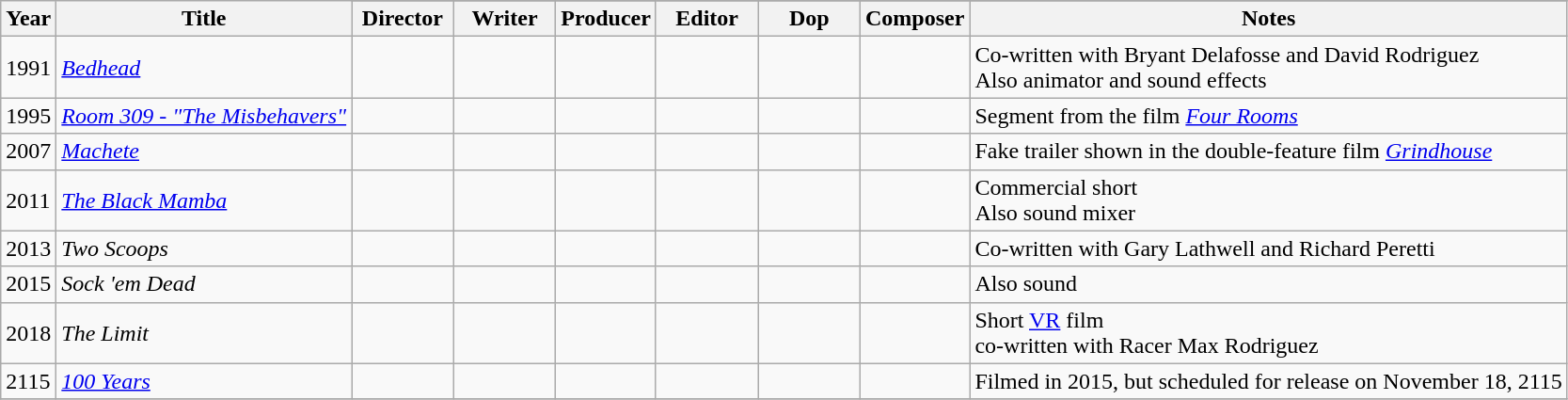<table class="wikitable">
<tr>
<th rowspan="2">Year</th>
<th rowspan="2">Title</th>
</tr>
<tr>
<th width=65>Director</th>
<th width=65>Writer</th>
<th wdith=65>Producer</th>
<th width=65>Editor</th>
<th width=65>Dop</th>
<th width=65>Composer</th>
<th>Notes</th>
</tr>
<tr>
<td>1991</td>
<td style="text-align:left;"><em><a href='#'>Bedhead</a></em></td>
<td></td>
<td></td>
<td></td>
<td></td>
<td></td>
<td></td>
<td>Co-written with Bryant Delafosse and David Rodriguez<br>Also animator and sound effects</td>
</tr>
<tr>
<td>1995</td>
<td style="text-align:left;"><em><a href='#'>Room 309 - "The Misbehavers"</a></em></td>
<td></td>
<td></td>
<td></td>
<td></td>
<td></td>
<td></td>
<td>Segment from the film <em><a href='#'>Four Rooms</a></em></td>
</tr>
<tr>
<td>2007</td>
<td><em><a href='#'>Machete</a></em></td>
<td></td>
<td></td>
<td></td>
<td></td>
<td></td>
<td></td>
<td>Fake trailer shown in the double-feature film <em><a href='#'>Grindhouse</a></em></td>
</tr>
<tr>
<td>2011</td>
<td style="text-align:left;"><em><a href='#'>The Black Mamba</a></em></td>
<td></td>
<td></td>
<td></td>
<td></td>
<td></td>
<td></td>
<td>Commercial short<br>Also sound mixer</td>
</tr>
<tr>
<td>2013</td>
<td style="text-align:left;"><em>Two Scoops</em></td>
<td></td>
<td></td>
<td></td>
<td></td>
<td></td>
<td></td>
<td>Co-written with Gary Lathwell and Richard Peretti</td>
</tr>
<tr>
<td>2015</td>
<td style="text-align:left;"><em>Sock 'em Dead</em></td>
<td></td>
<td></td>
<td></td>
<td></td>
<td></td>
<td></td>
<td>Also sound</td>
</tr>
<tr>
<td>2018</td>
<td style="text-align:left;"><em>The Limit</em></td>
<td></td>
<td></td>
<td></td>
<td></td>
<td></td>
<td></td>
<td>Short <a href='#'>VR</a> film<br>co-written with Racer Max Rodriguez</td>
</tr>
<tr>
<td>2115</td>
<td><em><a href='#'>100 Years</a></em></td>
<td></td>
<td></td>
<td></td>
<td></td>
<td></td>
<td></td>
<td>Filmed in 2015, but scheduled for release on November 18, 2115</td>
</tr>
<tr>
</tr>
</table>
